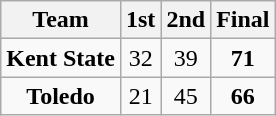<table class="wikitable" style="text-align:center">
<tr>
<th>Team</th>
<th>1st</th>
<th>2nd</th>
<th>Final</th>
</tr>
<tr>
<td><strong>Kent State</strong></td>
<td>32</td>
<td>39</td>
<td><strong>71</strong></td>
</tr>
<tr>
<td><strong>Toledo</strong></td>
<td>21</td>
<td>45</td>
<td><strong>66</strong></td>
</tr>
</table>
